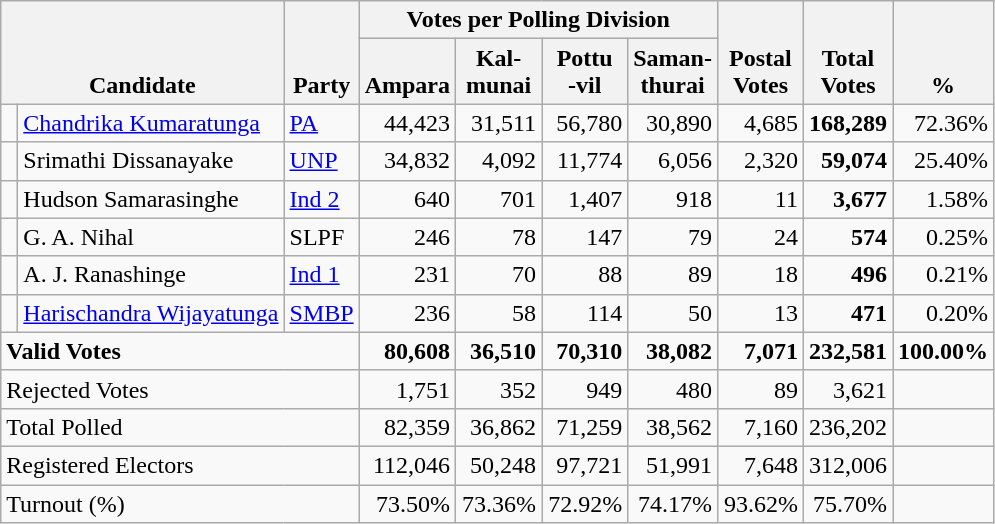<table class="wikitable" border="1" style="text-align:right;">
<tr>
<th align=left valign=bottom rowspan=2 colspan=2>Candidate</th>
<th align=left valign=bottom rowspan=2 width="40">Party</th>
<th colspan=4>Votes per Polling Division</th>
<th align=center valign=bottom rowspan=2 width="50">Postal<br>Votes</th>
<th align=center valign=bottom rowspan=2 width="50">Total Votes</th>
<th align=center valign=bottom rowspan=2 width="50">%</th>
</tr>
<tr>
<th align=center valign=bottom width="50">Ampara</th>
<th align=center valign=bottom width="50">Kal-<br>munai</th>
<th align=center valign=bottom width="50">Pottu<br>-vil</th>
<th align=center valign=bottom width="50">Saman-<br>thurai</th>
</tr>
<tr>
<td bgcolor=> </td>
<td align=left><a href='#'>Chandrika Kumaratunga</a></td>
<td align=left><a href='#'>PA</a></td>
<td>44,423</td>
<td>31,511</td>
<td>56,780</td>
<td>30,890</td>
<td>4,685</td>
<td><strong>168,289</strong></td>
<td>72.36%</td>
</tr>
<tr>
<td bgcolor=> </td>
<td align=left>Srimathi Dissanayake</td>
<td align=left><a href='#'>UNP</a></td>
<td>34,832</td>
<td>4,092</td>
<td>11,774</td>
<td>6,056</td>
<td>2,320</td>
<td><strong>59,074</strong></td>
<td>25.40%</td>
</tr>
<tr>
<td bgcolor=> </td>
<td align=left>Hudson Samarasinghe</td>
<td align=left><a href='#'>Ind 2</a></td>
<td>640</td>
<td>701</td>
<td>1,407</td>
<td>918</td>
<td>11</td>
<td><strong>3,677</strong></td>
<td>1.58%</td>
</tr>
<tr>
<td bgcolor=> </td>
<td align=left>G. A. Nihal</td>
<td align=left>SLPF</td>
<td>246</td>
<td>78</td>
<td>147</td>
<td>79</td>
<td>24</td>
<td><strong>574</strong></td>
<td>0.25%</td>
</tr>
<tr>
<td bgcolor=> </td>
<td align=left>A. J. Ranashinge</td>
<td align=left><a href='#'>Ind 1</a></td>
<td>231</td>
<td>70</td>
<td>88</td>
<td>89</td>
<td>18</td>
<td><strong>496</strong></td>
<td>0.21%</td>
</tr>
<tr>
<td bgcolor=> </td>
<td align=left><a href='#'>Harischandra Wijayatunga</a></td>
<td align=left><a href='#'>SMBP</a></td>
<td>236</td>
<td>58</td>
<td>114</td>
<td>50</td>
<td>13</td>
<td><strong>471</strong></td>
<td>0.20%</td>
</tr>
<tr>
<td align=left colspan=3><strong>Valid Votes</strong></td>
<td><strong>80,608</strong></td>
<td><strong>36,510</strong></td>
<td><strong>70,310</strong></td>
<td><strong>38,082</strong></td>
<td><strong>7,071</strong></td>
<td><strong>232,581</strong></td>
<td><strong>100.00%</strong></td>
</tr>
<tr>
<td align=left colspan=3>Rejected Votes</td>
<td>1,751</td>
<td>352</td>
<td>949</td>
<td>480</td>
<td>89</td>
<td>3,621</td>
<td></td>
</tr>
<tr>
<td align=left colspan=3>Total Polled</td>
<td>82,359</td>
<td>36,862</td>
<td>71,259</td>
<td>38,562</td>
<td>7,160</td>
<td>236,202</td>
<td></td>
</tr>
<tr>
<td align=left colspan=3>Registered Electors</td>
<td>112,046</td>
<td>50,248</td>
<td>97,721</td>
<td>51,991</td>
<td>7,648</td>
<td>312,006</td>
<td></td>
</tr>
<tr>
<td align=left colspan=3>Turnout (%)</td>
<td>73.50%</td>
<td>73.36%</td>
<td>72.92%</td>
<td>74.17%</td>
<td>93.62%</td>
<td>75.70%</td>
<td></td>
</tr>
</table>
